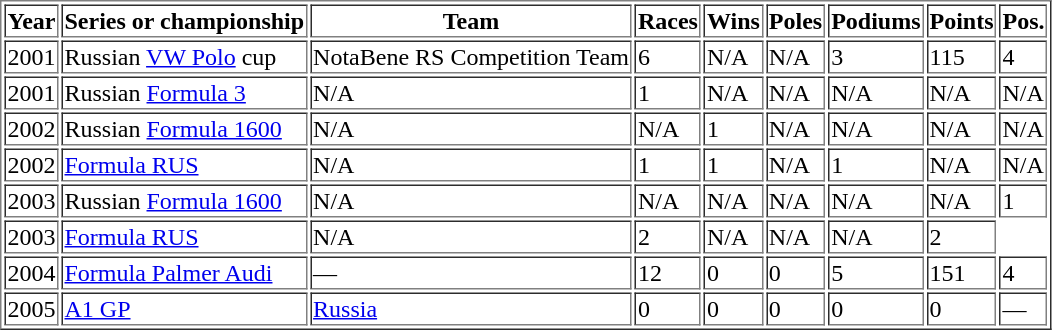<table border=1>
<tr>
<th>Year</th>
<th>Series or championship</th>
<th>Team</th>
<th>Races</th>
<th>Wins</th>
<th>Poles</th>
<th>Podiums</th>
<th>Points</th>
<th>Pos.</th>
</tr>
<tr>
<td>2001</td>
<td>Russian <a href='#'>VW Polo</a> cup</td>
<td>NotaBene RS Competition Team</td>
<td>6</td>
<td>N/A</td>
<td>N/A</td>
<td>3</td>
<td>115</td>
<td>4</td>
</tr>
<tr>
<td>2001</td>
<td>Russian <a href='#'>Formula 3</a></td>
<td>N/A</td>
<td>1</td>
<td>N/A</td>
<td>N/A</td>
<td>N/A</td>
<td>N/A</td>
<td>N/A</td>
</tr>
<tr>
<td>2002</td>
<td>Russian <a href='#'>Formula 1600</a></td>
<td>N/A</td>
<td>N/A</td>
<td>1</td>
<td>N/A</td>
<td>N/A</td>
<td>N/A</td>
<td>N/A</td>
</tr>
<tr>
<td>2002</td>
<td><a href='#'>Formula RUS</a></td>
<td>N/A</td>
<td>1</td>
<td>1</td>
<td>N/A</td>
<td>1</td>
<td>N/A</td>
<td>N/A</td>
</tr>
<tr>
<td>2003</td>
<td>Russian <a href='#'>Formula 1600</a></td>
<td>N/A</td>
<td>N/A</td>
<td>N/A</td>
<td>N/A</td>
<td>N/A</td>
<td>N/A</td>
<td>1</td>
</tr>
<tr>
<td>2003</td>
<td><a href='#'>Formula RUS</a></td>
<td N/A>N/A</td>
<td>2</td>
<td>N/A</td>
<td>N/A</td>
<td>N/A</td>
<td>2</td>
</tr>
<tr>
<td>2004</td>
<td><a href='#'>Formula Palmer Audi</a></td>
<td>—</td>
<td>12</td>
<td>0</td>
<td>0</td>
<td>5</td>
<td>151</td>
<td>4</td>
</tr>
<tr>
<td>2005</td>
<td><a href='#'>A1 GP</a></td>
<td><a href='#'>Russia</a></td>
<td>0</td>
<td>0</td>
<td>0</td>
<td>0</td>
<td>0</td>
<td>—</td>
</tr>
</table>
